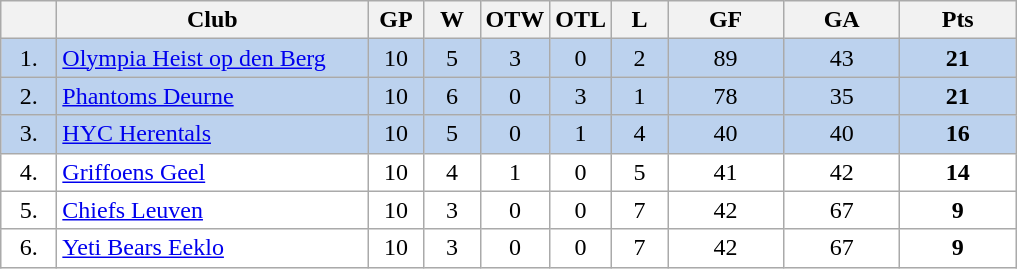<table class="wikitable">
<tr>
<th width="30"></th>
<th width="200">Club</th>
<th width="30">GP</th>
<th width="30">W</th>
<th width="30">OTW</th>
<th width="30">OTL</th>
<th width="30">L</th>
<th width="70">GF</th>
<th width="70">GA</th>
<th width="70">Pts</th>
</tr>
<tr bgcolor="#BCD2EE" align="center">
<td>1.</td>
<td align="left"><a href='#'>Olympia Heist op den Berg</a></td>
<td>10</td>
<td>5</td>
<td>3</td>
<td>0</td>
<td>2</td>
<td>89</td>
<td>43</td>
<td><strong>21</strong></td>
</tr>
<tr bgcolor="#BCD2EE" align="center">
<td>2.</td>
<td align="left"><a href='#'>Phantoms Deurne</a></td>
<td>10</td>
<td>6</td>
<td>0</td>
<td>3</td>
<td>1</td>
<td>78</td>
<td>35</td>
<td><strong>21</strong></td>
</tr>
<tr bgcolor="#BCD2EE" align="center">
<td>3.</td>
<td align="left"><a href='#'>HYC Herentals</a></td>
<td>10</td>
<td>5</td>
<td>0</td>
<td>1</td>
<td>4</td>
<td>40</td>
<td>40</td>
<td><strong>16</strong></td>
</tr>
<tr bgcolor="#FFFFFF" align="center">
<td>4.</td>
<td align="left"><a href='#'>Griffoens Geel</a></td>
<td>10</td>
<td>4</td>
<td>1</td>
<td>0</td>
<td>5</td>
<td>41</td>
<td>42</td>
<td><strong>14</strong></td>
</tr>
<tr bgcolor="#FFFFFF" align="center">
<td>5.</td>
<td align="left"><a href='#'>Chiefs Leuven</a></td>
<td>10</td>
<td>3</td>
<td>0</td>
<td>0</td>
<td>7</td>
<td>42</td>
<td>67</td>
<td><strong>9</strong></td>
</tr>
<tr bgcolor="#FFFFFF" align="center">
<td>6.</td>
<td align="left"><a href='#'>Yeti Bears Eeklo</a></td>
<td>10</td>
<td>3</td>
<td>0</td>
<td>0</td>
<td>7</td>
<td>42</td>
<td>67</td>
<td><strong>9</strong></td>
</tr>
</table>
